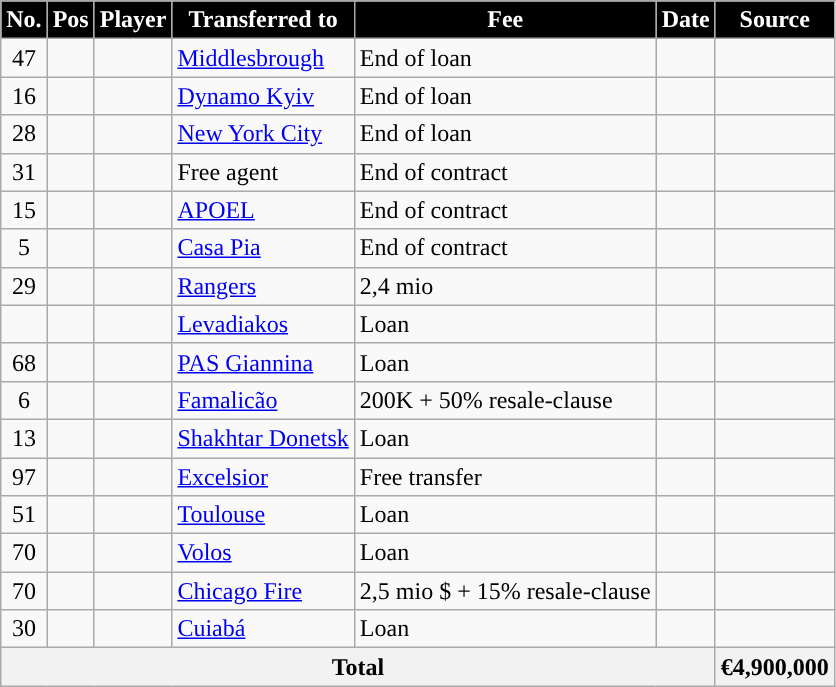<table class="wikitable plainrowheaders sortable">
<tr>
<th style="background:black; color:#FFFFFF; ">No.</th>
<th style="background:black; color:#FFFFFF; ">Pos</th>
<th style="background:black; color:#FFFFFF; ">Player</th>
<th style="background:black; color:#FFFFFF; ">Transferred to</th>
<th style="background:black; color:#FFFFFF; ">Fee</th>
<th style="background:black; color:#FFFFFF; ">Date</th>
<th style="background:black; color:#FFFFFF; ">Source</th>
</tr>
<tr>
<td align=center>47</td>
<td align=center></td>
<td></td>
<td> <a href='#'>Middlesbrough</a></td>
<td>End of loan</td>
<td></td>
<td></td>
</tr>
<tr>
<td align=center>16</td>
<td align=center></td>
<td></td>
<td> <a href='#'>Dynamo Kyiv</a></td>
<td>End of loan</td>
<td></td>
<td></td>
</tr>
<tr>
<td align=center>28</td>
<td align=center></td>
<td></td>
<td> <a href='#'>New York City</a></td>
<td>End of loan</td>
<td></td>
<td></td>
</tr>
<tr>
<td align=center>31</td>
<td align=center></td>
<td></td>
<td>Free agent</td>
<td>End of contract</td>
<td></td>
<td></td>
</tr>
<tr>
<td align=center>15</td>
<td align=center></td>
<td></td>
<td> <a href='#'>APOEL</a></td>
<td>End of contract</td>
<td></td>
<td></td>
</tr>
<tr>
<td align=center>5</td>
<td align=center></td>
<td></td>
<td> <a href='#'>Casa Pia</a></td>
<td>End of contract</td>
<td></td>
<td></td>
</tr>
<tr>
<td align=center>29</td>
<td align=center></td>
<td></td>
<td> <a href='#'>Rangers</a></td>
<td>2,4 mio</td>
<td></td>
<td></td>
</tr>
<tr>
<td align=center></td>
<td align=center></td>
<td></td>
<td> <a href='#'>Levadiakos</a></td>
<td>Loan</td>
<td></td>
<td></td>
</tr>
<tr>
<td align=center>68</td>
<td align=center></td>
<td></td>
<td> <a href='#'>PAS Giannina</a></td>
<td>Loan</td>
<td></td>
<td></td>
</tr>
<tr>
<td align=center>6</td>
<td align=center></td>
<td></td>
<td> <a href='#'>Famalicão</a></td>
<td>200K + 50% resale-clause</td>
<td></td>
<td></td>
</tr>
<tr>
<td align=center>13</td>
<td align=center></td>
<td></td>
<td> <a href='#'>Shakhtar Donetsk</a></td>
<td>Loan</td>
<td></td>
<td></td>
</tr>
<tr>
<td align=center>97</td>
<td align=center></td>
<td></td>
<td> <a href='#'>Excelsior</a></td>
<td>Free transfer</td>
<td></td>
<td></td>
</tr>
<tr>
<td align=center>51</td>
<td align=center></td>
<td></td>
<td> <a href='#'>Toulouse</a></td>
<td>Loan</td>
<td></td>
<td></td>
</tr>
<tr>
<td align=center>70</td>
<td align=center></td>
<td></td>
<td> <a href='#'>Volos</a></td>
<td>Loan</td>
<td></td>
<td></td>
</tr>
<tr>
<td align=center>70</td>
<td align=center></td>
<td></td>
<td> <a href='#'>Chicago Fire</a></td>
<td>2,5 mio $ + 15% resale-clause</td>
<td></td>
<td></td>
</tr>
<tr>
<td align=center>30</td>
<td align=center></td>
<td></td>
<td> <a href='#'>Cuiabá</a></td>
<td>Loan</td>
<td></td>
<td></td>
</tr>
<tr>
<th colspan="6">Total</th>
<th colspan="2"> €4,900,000</th>
</tr>
</table>
